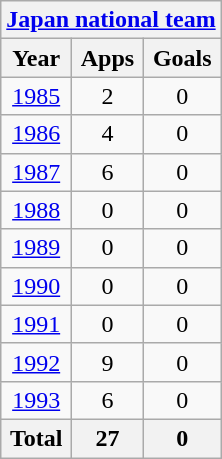<table class="wikitable" style="text-align:center">
<tr>
<th colspan=3><a href='#'>Japan national team</a></th>
</tr>
<tr>
<th>Year</th>
<th>Apps</th>
<th>Goals</th>
</tr>
<tr>
<td><a href='#'>1985</a></td>
<td>2</td>
<td>0</td>
</tr>
<tr>
<td><a href='#'>1986</a></td>
<td>4</td>
<td>0</td>
</tr>
<tr>
<td><a href='#'>1987</a></td>
<td>6</td>
<td>0</td>
</tr>
<tr>
<td><a href='#'>1988</a></td>
<td>0</td>
<td>0</td>
</tr>
<tr>
<td><a href='#'>1989</a></td>
<td>0</td>
<td>0</td>
</tr>
<tr>
<td><a href='#'>1990</a></td>
<td>0</td>
<td>0</td>
</tr>
<tr>
<td><a href='#'>1991</a></td>
<td>0</td>
<td>0</td>
</tr>
<tr>
<td><a href='#'>1992</a></td>
<td>9</td>
<td>0</td>
</tr>
<tr>
<td><a href='#'>1993</a></td>
<td>6</td>
<td>0</td>
</tr>
<tr>
<th>Total</th>
<th>27</th>
<th>0</th>
</tr>
</table>
